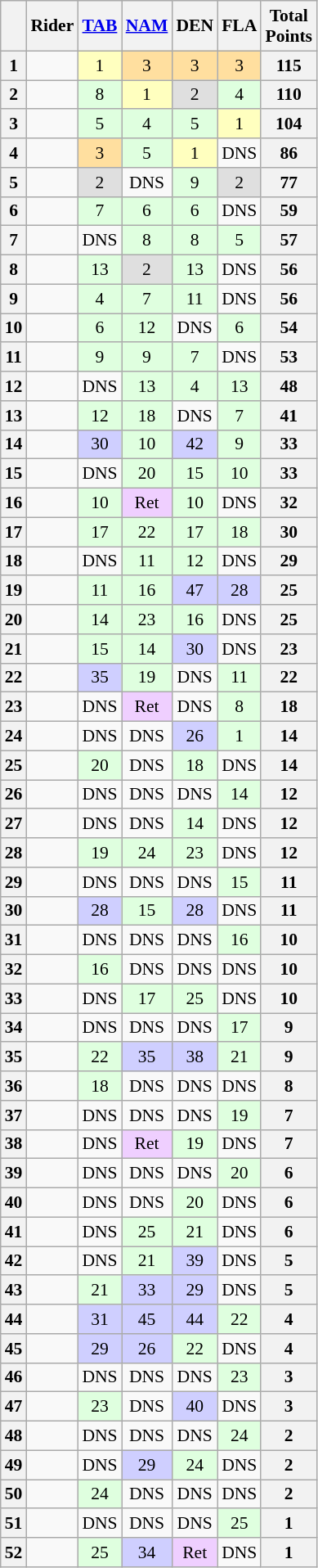<table class="wikitable" style="font-size: 90%; text-align:center">
<tr style="vertical-align:middle;">
<th style="vertical-align:middle"></th>
<th style="vertical-align:middle;background">Rider</th>
<th><a href='#'>TAB</a><br></th>
<th><a href='#'>NAM</a><br></th>
<th>DEN<br></th>
<th>FLA<br></th>
<th style="vertical-align:middle">Total<br>Points</th>
</tr>
<tr>
<th>1</th>
<td style="text-align:left"></td>
<td style="background-color:#ffffbf">1</td>
<td style="background-color:#ffdf9f">3</td>
<td style="background-color:#ffdf9f">3</td>
<td style="background-color:#ffdf9f">3</td>
<th>115</th>
</tr>
<tr>
<th>2</th>
<td style="text-align:left"></td>
<td style="background-color:#dfffdf">8</td>
<td style="background-color:#ffffbf">1</td>
<td style="background-color:#dfdfdf">2</td>
<td style="background-color:#dfffdf">4</td>
<th>110</th>
</tr>
<tr>
<th>3</th>
<td style="text-align:left"></td>
<td style="background-color:#dfffdf">5</td>
<td style="background-color:#dfffdf">4</td>
<td style="background-color:#dfffdf">5</td>
<td style="background-color:#ffffbf">1</td>
<th>104</th>
</tr>
<tr>
<th>4</th>
<td style="text-align:left"></td>
<td style="background-color:#ffdf9f">3</td>
<td style="background-color:#dfffdf">5</td>
<td style="background-color:#ffffbf">1</td>
<td>DNS</td>
<th>86</th>
</tr>
<tr>
<th>5</th>
<td style="text-align:left"></td>
<td style="background-color:#dfdfdf">2</td>
<td>DNS</td>
<td style="background-color:#dfffdf">9</td>
<td style="background-color:#dfdfdf">2</td>
<th>77</th>
</tr>
<tr>
<th>6</th>
<td style="text-align:left"></td>
<td style="background-color:#dfffdf">7</td>
<td style="background-color:#dfffdf">6</td>
<td style="background-color:#dfffdf">6</td>
<td>DNS</td>
<th>59</th>
</tr>
<tr>
<th>7</th>
<td style="text-align:left"></td>
<td>DNS</td>
<td style="background-color:#dfffdf">8</td>
<td style="background-color:#dfffdf">8</td>
<td style="background-color:#dfffdf">5</td>
<th>57</th>
</tr>
<tr>
<th>8</th>
<td style="text-align:left"></td>
<td style="background-color:#dfffdf">13</td>
<td style="background-color:#dfdfdf">2</td>
<td style="background-color:#dfffdf">13</td>
<td>DNS</td>
<th>56</th>
</tr>
<tr>
<th>9</th>
<td style="text-align:left"></td>
<td style="background-color:#dfffdf">4</td>
<td style="background-color:#dfffdf">7</td>
<td style="background-color:#dfffdf">11</td>
<td>DNS</td>
<th>56</th>
</tr>
<tr>
<th>10</th>
<td style="text-align:left"></td>
<td style="background-color:#dfffdf">6</td>
<td style="background-color:#dfffdf">12</td>
<td>DNS</td>
<td style="background-color:#dfffdf">6</td>
<th>54</th>
</tr>
<tr>
<th>11</th>
<td style="text-align:left"></td>
<td style="background-color:#dfffdf">9</td>
<td style="background-color:#dfffdf">9</td>
<td style="background-color:#dfffdf">7</td>
<td>DNS</td>
<th>53</th>
</tr>
<tr>
<th>12</th>
<td style="text-align:left"></td>
<td>DNS</td>
<td style="background-color:#dfffdf">13</td>
<td style="background-color:#dfffdf">4</td>
<td style="background-color:#dfffdf">13</td>
<th>48</th>
</tr>
<tr>
<th>13</th>
<td style="text-align:left"></td>
<td style="background-color:#dfffdf">12</td>
<td style="background-color:#dfffdf">18</td>
<td>DNS</td>
<td style="background-color:#dfffdf">7</td>
<th>41</th>
</tr>
<tr>
<th>14</th>
<td style="text-align:left"></td>
<td style="background-color:#CFCFFF">30</td>
<td style="background-color:#dfffdf">10</td>
<td style="background-color:#CFCFFF">42</td>
<td style="background-color:#dfffdf">9</td>
<th>33</th>
</tr>
<tr>
<th>15</th>
<td style="text-align:left"></td>
<td>DNS</td>
<td style="background-color:#dfffdf">20</td>
<td style="background-color:#dfffdf">15</td>
<td style="background-color:#dfffdf">10</td>
<th>33</th>
</tr>
<tr>
<th>16</th>
<td style="text-align:left"></td>
<td style="background-color:#dfffdf">10</td>
<td style="background-color:#efcfff">Ret</td>
<td style="background-color:#dfffdf">10</td>
<td>DNS</td>
<th>32</th>
</tr>
<tr>
<th>17</th>
<td style="text-align:left"></td>
<td style="background-color:#dfffdf">17</td>
<td style="background-color:#dfffdf">22</td>
<td style="background-color:#dfffdf">17</td>
<td style="background-color:#dfffdf">18</td>
<th>30</th>
</tr>
<tr>
<th>18</th>
<td style="text-align:left"></td>
<td>DNS</td>
<td style="background-color:#dfffdf">11</td>
<td style="background-color:#dfffdf">12</td>
<td>DNS</td>
<th>29</th>
</tr>
<tr>
<th>19</th>
<td style="text-align:left"></td>
<td style="background-color:#dfffdf">11</td>
<td style="background-color:#dfffdf">16</td>
<td style="background-color:#CFCFFF">47</td>
<td style="background-color:#CFCFFF">28</td>
<th>25</th>
</tr>
<tr>
<th>20</th>
<td style="text-align:left"></td>
<td style="background-color:#dfffdf">14</td>
<td style="background-color:#dfffdf">23</td>
<td style="background-color:#dfffdf">16</td>
<td>DNS</td>
<th>25</th>
</tr>
<tr>
<th>21</th>
<td style="text-align:left"></td>
<td style="background-color:#dfffdf">15</td>
<td style="background-color:#dfffdf">14</td>
<td style="background-color:#CFCFFF">30</td>
<td>DNS</td>
<th>23</th>
</tr>
<tr>
<th>22</th>
<td style="text-align:left"></td>
<td style="background-color:#CFCFFF">35</td>
<td style="background-color:#dfffdf">19</td>
<td>DNS</td>
<td style="background-color:#dfffdf">11</td>
<th>22</th>
</tr>
<tr>
<th>23</th>
<td style="text-align:left"></td>
<td>DNS</td>
<td style="background-color:#efcfff">Ret</td>
<td>DNS</td>
<td style="background-color:#dfffdf">8</td>
<th>18</th>
</tr>
<tr>
<th>24</th>
<td style="text-align:left"></td>
<td>DNS</td>
<td>DNS</td>
<td style="background-color:#CFCFFF">26</td>
<td style="background-color:#dfffdf">1</td>
<th>14</th>
</tr>
<tr>
<th>25</th>
<td style="text-align:left"></td>
<td style="background-color:#dfffdf">20</td>
<td>DNS</td>
<td style="background-color:#dfffdf">18</td>
<td>DNS</td>
<th>14</th>
</tr>
<tr>
<th>26</th>
<td style="text-align:left"></td>
<td>DNS</td>
<td>DNS</td>
<td>DNS</td>
<td style="background-color:#dfffdf">14</td>
<th>12</th>
</tr>
<tr>
<th>27</th>
<td style="text-align:left"></td>
<td>DNS</td>
<td>DNS</td>
<td style="background-color:#dfffdf">14</td>
<td>DNS</td>
<th>12</th>
</tr>
<tr>
<th>28</th>
<td style="text-align:left"></td>
<td style="background-color:#dfffdf">19</td>
<td style="background-color:#dfffdf">24</td>
<td style="background-color:#dfffdf">23</td>
<td>DNS</td>
<th>12</th>
</tr>
<tr>
<th>29</th>
<td style="text-align:left"></td>
<td>DNS</td>
<td>DNS</td>
<td>DNS</td>
<td style="background-color:#dfffdf">15</td>
<th>11</th>
</tr>
<tr>
<th>30</th>
<td style="text-align:left"></td>
<td style="background-color:#CFCFFF">28</td>
<td style="background-color:#dfffdf">15</td>
<td style="background-color:#CFCFFF">28</td>
<td>DNS</td>
<th>11</th>
</tr>
<tr>
<th>31</th>
<td style="text-align:left"></td>
<td>DNS</td>
<td>DNS</td>
<td>DNS</td>
<td style="background-color:#dfffdf">16</td>
<th>10</th>
</tr>
<tr>
<th>32</th>
<td style="text-align:left"></td>
<td style="background-color:#dfffdf">16</td>
<td>DNS</td>
<td>DNS</td>
<td>DNS</td>
<th>10</th>
</tr>
<tr>
<th>33</th>
<td style="text-align:left"></td>
<td>DNS</td>
<td style="background-color:#dfffdf">17</td>
<td style="background-color:#dfffdf">25</td>
<td>DNS</td>
<th>10</th>
</tr>
<tr>
<th>34</th>
<td style="text-align:left"></td>
<td>DNS</td>
<td>DNS</td>
<td>DNS</td>
<td style="background-color:#dfffdf">17</td>
<th>9</th>
</tr>
<tr>
<th>35</th>
<td style="text-align:left"></td>
<td style="background-color:#dfffdf">22</td>
<td style="background-color:#CFCFFF">35</td>
<td style="background-color:#CFCFFF">38</td>
<td style="background-color:#dfffdf">21</td>
<th>9</th>
</tr>
<tr>
<th>36</th>
<td style="text-align:left"></td>
<td style="background-color:#dfffdf">18</td>
<td>DNS</td>
<td>DNS</td>
<td>DNS</td>
<th>8</th>
</tr>
<tr>
<th>37</th>
<td style="text-align:left"></td>
<td>DNS</td>
<td>DNS</td>
<td>DNS</td>
<td style="background-color:#dfffdf">19</td>
<th>7</th>
</tr>
<tr>
<th>38</th>
<td style="text-align:left"></td>
<td>DNS</td>
<td style="background-color:#efcfff">Ret</td>
<td style="background-color:#dfffdf">19</td>
<td>DNS</td>
<th>7</th>
</tr>
<tr>
<th>39</th>
<td style="text-align:left"></td>
<td>DNS</td>
<td>DNS</td>
<td>DNS</td>
<td style="background-color:#dfffdf">20</td>
<th>6</th>
</tr>
<tr>
<th>40</th>
<td style="text-align:left"></td>
<td>DNS</td>
<td>DNS</td>
<td style="background-color:#dfffdf">20</td>
<td>DNS</td>
<th>6</th>
</tr>
<tr>
<th>41</th>
<td style="text-align:left"></td>
<td>DNS</td>
<td style="background-color:#dfffdf">25</td>
<td style="background-color:#dfffdf">21</td>
<td>DNS</td>
<th>6</th>
</tr>
<tr>
<th>42</th>
<td style="text-align:left"></td>
<td>DNS</td>
<td style="background-color:#dfffdf">21</td>
<td style="background-color:#CFCFFF">39</td>
<td>DNS</td>
<th>5</th>
</tr>
<tr>
<th>43</th>
<td style="text-align:left"></td>
<td style="background-color:#dfffdf">21</td>
<td style="background-color:#CFCFFF">33</td>
<td style="background-color:#CFCFFF">29</td>
<td>DNS</td>
<th>5</th>
</tr>
<tr>
<th>44</th>
<td style="text-align:left"></td>
<td style="background-color:#CFCFFF">31</td>
<td style="background-color:#CFCFFF">45</td>
<td style="background-color:#CFCFFF">44</td>
<td style="background-color:#dfffdf">22</td>
<th>4</th>
</tr>
<tr>
<th>45</th>
<td style="text-align:left"></td>
<td style="background-color:#CFCFFF">29</td>
<td style="background-color:#CFCFFF">26</td>
<td style="background-color:#dfffdf">22</td>
<td>DNS</td>
<th>4</th>
</tr>
<tr>
<th>46</th>
<td style="text-align:left"></td>
<td>DNS</td>
<td>DNS</td>
<td>DNS</td>
<td style="background-color:#dfffdf">23</td>
<th>3</th>
</tr>
<tr>
<th>47</th>
<td style="text-align:left"></td>
<td style="background-color:#dfffdf">23</td>
<td>DNS</td>
<td style="background-color:#CFCFFF">40</td>
<td>DNS</td>
<th>3</th>
</tr>
<tr>
<th>48</th>
<td style="text-align:left"></td>
<td>DNS</td>
<td>DNS</td>
<td>DNS</td>
<td style="background-color:#dfffdf">24</td>
<th>2</th>
</tr>
<tr>
<th>49</th>
<td style="text-align:left"></td>
<td>DNS</td>
<td style="background-color:#CFCFFF">29</td>
<td style="background-color:#dfffdf">24</td>
<td>DNS</td>
<th>2</th>
</tr>
<tr>
<th>50</th>
<td style="text-align:left"></td>
<td style="background-color:#dfffdf">24</td>
<td>DNS</td>
<td>DNS</td>
<td>DNS</td>
<th>2</th>
</tr>
<tr>
<th>51</th>
<td style="text-align:left"></td>
<td>DNS</td>
<td>DNS</td>
<td>DNS</td>
<td style="background-color:#dfffdf">25</td>
<th>1</th>
</tr>
<tr>
<th>52</th>
<td style="text-align:left"></td>
<td style="background-color:#dfffdf">25</td>
<td style="background-color:#CFCFFF">34</td>
<td style="background-color:#efcfff">Ret</td>
<td>DNS</td>
<th>1</th>
</tr>
</table>
